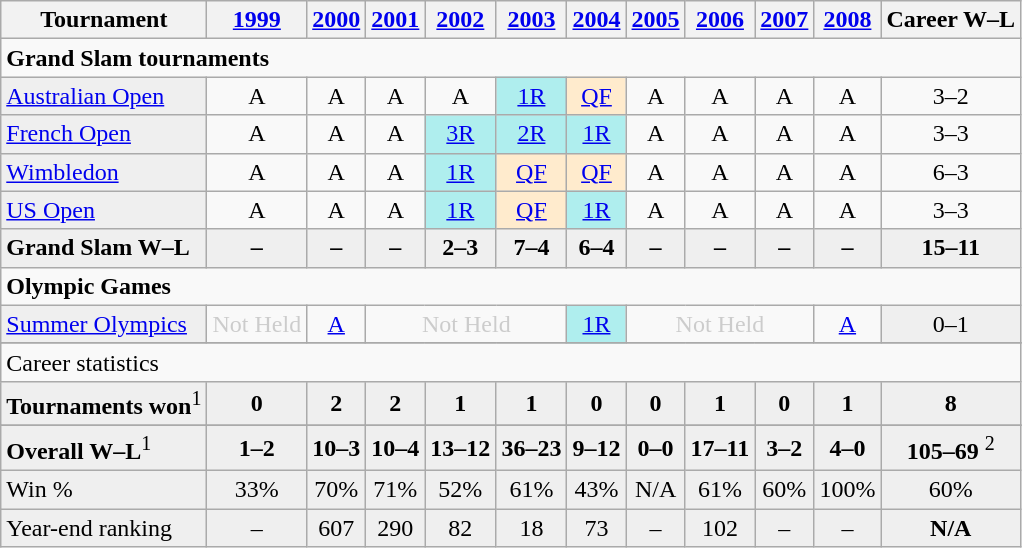<table class="wikitable">
<tr>
<th>Tournament</th>
<th><a href='#'>1999</a></th>
<th><a href='#'>2000</a></th>
<th><a href='#'>2001</a></th>
<th><a href='#'>2002</a></th>
<th><a href='#'>2003</a></th>
<th><a href='#'>2004</a></th>
<th><a href='#'>2005</a></th>
<th><a href='#'>2006</a></th>
<th><a href='#'>2007</a></th>
<th><a href='#'>2008</a></th>
<th>Career W–L</th>
</tr>
<tr>
<td colspan="25"><strong>Grand Slam tournaments</strong></td>
</tr>
<tr>
<td style="background:#EFEFEF;"><a href='#'>Australian Open</a></td>
<td align="center">A</td>
<td align="center">A</td>
<td align="center">A</td>
<td align="center">A</td>
<td align="center" style="background:#afeeee;"><a href='#'>1R</a></td>
<td align="center" style="background:#ffebcd;"><a href='#'>QF</a></td>
<td align="center">A</td>
<td align="center">A</td>
<td align="center">A</td>
<td align="center">A</td>
<td align="center">3–2</td>
</tr>
<tr>
<td style="background:#EFEFEF;"><a href='#'>French Open</a></td>
<td align="center">A</td>
<td align="center">A</td>
<td align="center">A</td>
<td align="center" style="background:#afeeee;"><a href='#'>3R</a></td>
<td align="center" style="background:#afeeee;"><a href='#'>2R</a></td>
<td align="center" style="background:#afeeee;"><a href='#'>1R</a></td>
<td align="center">A</td>
<td align="center">A</td>
<td align="center">A</td>
<td align="center">A</td>
<td align="center">3–3</td>
</tr>
<tr>
<td style="background:#EFEFEF;"><a href='#'>Wimbledon</a></td>
<td align="center">A</td>
<td align="center">A</td>
<td align="center">A</td>
<td align="center" style="background:#afeeee;"><a href='#'>1R</a></td>
<td align="center" style="background:#ffebcd;"><a href='#'>QF</a></td>
<td align="center" style="background:#ffebcd;"><a href='#'>QF</a></td>
<td align="center">A</td>
<td align="center">A</td>
<td align="center">A</td>
<td align="center">A</td>
<td align="center">6–3</td>
</tr>
<tr>
<td style="background:#EFEFEF;"><a href='#'>US Open</a></td>
<td align="center">A</td>
<td align="center">A</td>
<td align="center">A</td>
<td align="center" style="background:#afeeee;"><a href='#'>1R</a></td>
<td align="center" style="background:#ffebcd;"><a href='#'>QF</a></td>
<td align="center" style="background:#afeeee;"><a href='#'>1R</a></td>
<td align="center">A</td>
<td align="center">A</td>
<td align="center">A</td>
<td align="center">A</td>
<td align="center">3–3</td>
</tr>
<tr bgcolor="#efefef">
<td><strong>Grand Slam W–L</strong></td>
<td align="center"><strong> – </strong></td>
<td align="center"><strong> – </strong></td>
<td align="center"><strong> – </strong></td>
<td align="center"><strong> 2–3 </strong></td>
<td align="center"><strong> 7–4 </strong></td>
<td align="center"><strong> 6–4 </strong></td>
<td align="center"><strong> – </strong></td>
<td align="center"><strong> – </strong></td>
<td align="center"><strong> – </strong></td>
<td align="center"><strong> – </strong></td>
<td align="center"><strong> 15–11 </strong></td>
</tr>
<tr>
<td colspan="25"><strong>Olympic Games</strong></td>
</tr>
<tr>
<td style="background:#EFEFEF;"><a href='#'>Summer Olympics</a></td>
<td align="center" colspan="1" style="color:#cccccc;">Not Held</td>
<td align="center"><a href='#'>A</a></td>
<td align="center" colspan="3" style="color:#cccccc;">Not Held</td>
<td align="center" style="background:#afeeee;"><a href='#'>1R</a></td>
<td align="center" colspan="3" style="color:#cccccc;">Not Held</td>
<td align="center"><a href='#'>A</a></td>
<td align="center" style="background:#EFEFEF;">0–1</td>
</tr>
<tr>
</tr>
<tr>
<td colspan="25">Career statistics</td>
</tr>
<tr bgcolor="#efefef">
<td><strong>Tournaments won</strong><sup>1</sup></td>
<td align="center"><strong>0</strong></td>
<td align="center"><strong>2</strong></td>
<td align="center"><strong>2</strong></td>
<td align="center"><strong>1</strong></td>
<td align="center"><strong>1</strong></td>
<td align="center"><strong>0</strong></td>
<td align="center"><strong>0</strong></td>
<td align="center"><strong>1</strong></td>
<td align="center"><strong>0</strong></td>
<td align="center"><strong>1</strong></td>
<td align="center"><strong>8</strong></td>
</tr>
<tr bgcolor="#efefef">
</tr>
<tr bgcolor="#efefef">
<td><strong>Overall W–L</strong><sup>1</sup></td>
<td align="center"><strong>1–2</strong></td>
<td align="center"><strong>10–3</strong></td>
<td align="center"><strong>10–4</strong></td>
<td align="center"><strong>13–12</strong></td>
<td align="center"><strong>36–23</strong></td>
<td align="center"><strong>9–12</strong></td>
<td align="center"><strong>0–0</strong></td>
<td align="center"><strong>17–11</strong></td>
<td align="center"><strong>3–2</strong></td>
<td align="center"><strong>4–0</strong></td>
<td align="center"><strong> 105–69 </strong><sup>2</sup></td>
</tr>
<tr bgcolor="#efefef">
<td>Win %</td>
<td align="center">33%</td>
<td align="center">70%</td>
<td align="center">71%</td>
<td align="center">52%</td>
<td align="center">61%</td>
<td align="center">43%</td>
<td align="center">N/A</td>
<td align="center">61%</td>
<td align="center">60%</td>
<td align="center">100%</td>
<td align="center">60%</td>
</tr>
<tr bgcolor="#efefef">
<td style="background:#EFEFEF;">Year-end ranking</td>
<td align="center" colspan="1">–</td>
<td align="center" colspan="1">607</td>
<td align="center" colspan="1">290</td>
<td align="center" colspan="1">82</td>
<td align="center" colspan="1">18</td>
<td align="center" colspan="1">73</td>
<td align="center" colspan="1">–</td>
<td align="center" colspan="1">102</td>
<td align="center" colspan="1">–</td>
<td align="center" colspan="1">–</td>
<td align="center"><strong>N/A</strong></td>
</tr>
</table>
